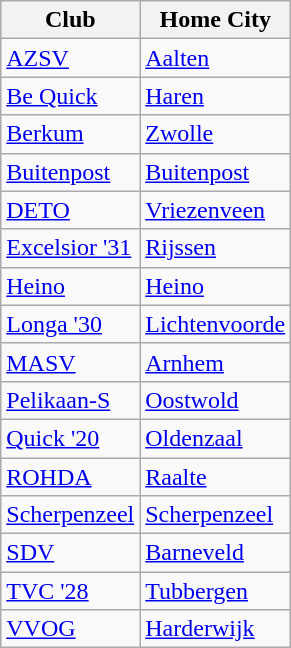<table class="wikitable sortable">
<tr>
<th>Club</th>
<th>Home City</th>
</tr>
<tr>
<td><a href='#'>AZSV</a></td>
<td><a href='#'>Aalten</a></td>
</tr>
<tr>
<td><a href='#'>Be Quick</a></td>
<td><a href='#'>Haren</a></td>
</tr>
<tr>
<td><a href='#'>Berkum</a></td>
<td><a href='#'>Zwolle</a></td>
</tr>
<tr>
<td><a href='#'>Buitenpost</a></td>
<td><a href='#'>Buitenpost</a></td>
</tr>
<tr>
<td><a href='#'>DETO</a></td>
<td><a href='#'>Vriezenveen</a></td>
</tr>
<tr>
<td><a href='#'>Excelsior '31</a></td>
<td><a href='#'>Rijssen</a></td>
</tr>
<tr>
<td><a href='#'>Heino</a></td>
<td><a href='#'>Heino</a></td>
</tr>
<tr>
<td><a href='#'>Longa '30</a></td>
<td><a href='#'>Lichtenvoorde</a></td>
</tr>
<tr>
<td><a href='#'>MASV</a></td>
<td><a href='#'>Arnhem</a></td>
</tr>
<tr>
<td><a href='#'>Pelikaan-S</a></td>
<td><a href='#'>Oostwold</a></td>
</tr>
<tr>
<td><a href='#'>Quick '20</a></td>
<td><a href='#'>Oldenzaal</a></td>
</tr>
<tr>
<td><a href='#'>ROHDA</a></td>
<td><a href='#'>Raalte</a></td>
</tr>
<tr>
<td><a href='#'>Scherpenzeel</a></td>
<td><a href='#'>Scherpenzeel</a></td>
</tr>
<tr>
<td><a href='#'>SDV</a></td>
<td><a href='#'>Barneveld</a></td>
</tr>
<tr>
<td><a href='#'>TVC '28</a></td>
<td><a href='#'>Tubbergen</a></td>
</tr>
<tr>
<td><a href='#'>VVOG</a></td>
<td><a href='#'>Harderwijk</a></td>
</tr>
</table>
